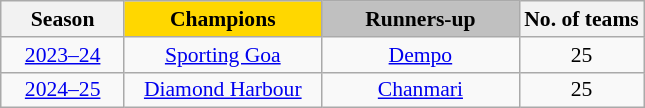<table class="wikitable" style="text-align:center;margin-left:1em;font-size:90%;float:center">
<tr>
<th width="75">Season</th>
<th width="125" style="background:gold">Champions</th>
<th width="125" style="background:silver">Runners-up</th>
<th>No. of teams</th>
</tr>
<tr>
<td align="center"><a href='#'>2023–24</a></td>
<td><a href='#'>Sporting Goa</a></td>
<td><a href='#'>Dempo</a></td>
<td>25</td>
</tr>
<tr>
<td><a href='#'>2024–25</a></td>
<td><a href='#'>Diamond Harbour</a></td>
<td><a href='#'>Chanmari</a></td>
<td>25</td>
</tr>
</table>
